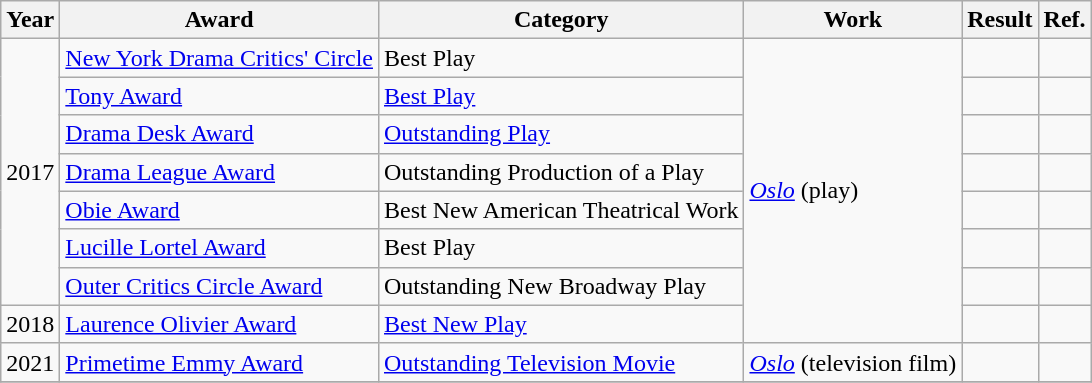<table class = "wikitable">
<tr>
<th>Year</th>
<th>Award</th>
<th>Category</th>
<th>Work</th>
<th>Result</th>
<th>Ref.</th>
</tr>
<tr>
<td rowspan=7>2017</td>
<td><a href='#'>New York Drama Critics' Circle</a></td>
<td>Best Play</td>
<td rowspan=8><em><a href='#'>Oslo</a></em> (play)</td>
<td></td>
<td></td>
</tr>
<tr>
<td><a href='#'>Tony Award</a></td>
<td><a href='#'>Best Play</a></td>
<td></td>
<td></td>
</tr>
<tr>
<td><a href='#'>Drama Desk Award</a></td>
<td><a href='#'>Outstanding Play</a></td>
<td></td>
<td></td>
</tr>
<tr>
<td><a href='#'>Drama League Award</a></td>
<td>Outstanding Production of a Play</td>
<td></td>
<td></td>
</tr>
<tr>
<td><a href='#'>Obie Award</a></td>
<td>Best New American Theatrical Work</td>
<td></td>
<td></td>
</tr>
<tr>
<td><a href='#'>Lucille Lortel Award</a></td>
<td>Best Play</td>
<td></td>
<td></td>
</tr>
<tr>
<td><a href='#'>Outer Critics Circle Award</a></td>
<td>Outstanding New Broadway Play</td>
<td></td>
<td></td>
</tr>
<tr>
<td>2018</td>
<td><a href='#'>Laurence Olivier Award</a></td>
<td><a href='#'>Best New Play</a></td>
<td></td>
<td></td>
</tr>
<tr>
<td>2021</td>
<td><a href='#'>Primetime Emmy Award</a></td>
<td><a href='#'>Outstanding Television Movie</a></td>
<td><em><a href='#'>Oslo</a></em> (television film)</td>
<td></td>
<td></td>
</tr>
<tr>
</tr>
</table>
